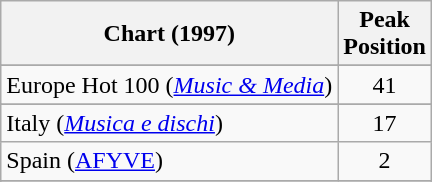<table class="wikitable">
<tr>
<th align="center">Chart (1997)</th>
<th align="center">Peak<br>Position</th>
</tr>
<tr>
</tr>
<tr>
<td>Europe Hot 100 (<em><a href='#'>Music & Media</a></em>) </td>
<td style="text-align:center;">41</td>
</tr>
<tr>
</tr>
<tr>
<td>Italy (<em><a href='#'>Musica e dischi</a></em>)</td>
<td style="text-align:center;">17</td>
</tr>
<tr>
<td>Spain (<a href='#'>AFYVE</a>)</td>
<td align="center">2</td>
</tr>
<tr>
</tr>
<tr>
</tr>
<tr>
</tr>
</table>
